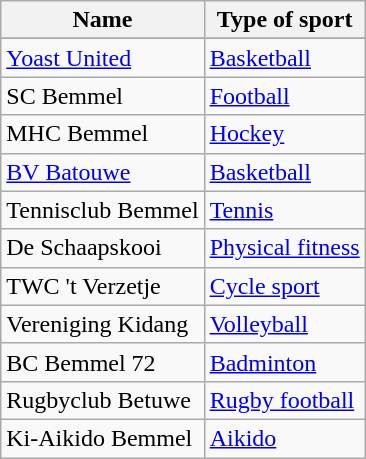<table class="wikitable">
<tr>
<th>Name</th>
<th>Type of sport</th>
</tr>
<tr>
</tr>
<tr>
<td><a href='#'>Yoast United</a></td>
<td><a href='#'>Basketball</a></td>
</tr>
<tr>
<td>SC Bemmel</td>
<td><a href='#'>Football</a></td>
</tr>
<tr>
<td>MHC Bemmel</td>
<td><a href='#'>Hockey</a></td>
</tr>
<tr>
<td><a href='#'>BV Batouwe</a></td>
<td><a href='#'>Basketball</a></td>
</tr>
<tr>
<td>Tennisclub Bemmel</td>
<td><a href='#'>Tennis</a></td>
</tr>
<tr>
<td>De Schaapskooi</td>
<td><a href='#'>Physical fitness</a></td>
</tr>
<tr>
<td>TWC 't Verzetje</td>
<td><a href='#'>Cycle sport</a></td>
</tr>
<tr>
<td>Vereniging Kidang</td>
<td><a href='#'>Volleyball</a></td>
</tr>
<tr>
<td>BC Bemmel 72</td>
<td><a href='#'>Badminton</a></td>
</tr>
<tr>
<td>Rugbyclub Betuwe</td>
<td><a href='#'>Rugby football</a></td>
</tr>
<tr>
<td>Ki-Aikido Bemmel</td>
<td><a href='#'>Aikido</a></td>
</tr>
</table>
